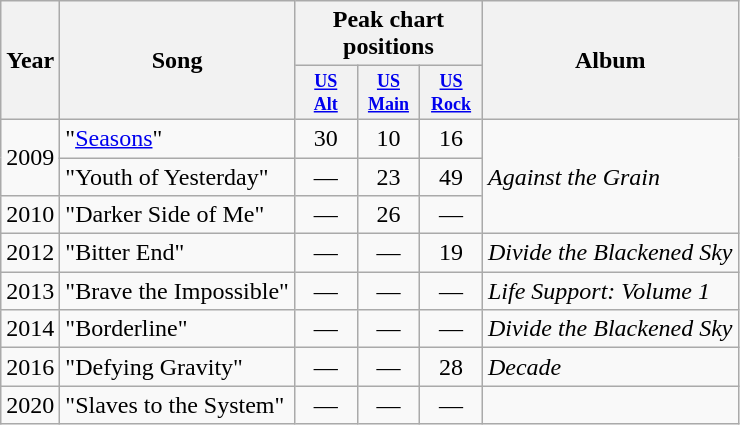<table class="wikitable">
<tr>
<th rowspan=2>Year</th>
<th rowspan=2>Song</th>
<th colspan=3>Peak chart positions</th>
<th rowspan=2>Album</th>
</tr>
<tr>
<th style="width:3em;font-size:75%"><a href='#'>US<br>Alt</a></th>
<th style="width:3em;font-size:75%"><a href='#'>US<br>Main</a></th>
<th style="width:3em;font-size:75%"><a href='#'>US<br>Rock</a></th>
</tr>
<tr>
<td rowspan=2>2009</td>
<td>"<a href='#'>Seasons</a>"</td>
<td style="text-align:center;">30</td>
<td style="text-align:center;">10</td>
<td style="text-align:center;">16</td>
<td rowspan=3><em>Against the Grain</em></td>
</tr>
<tr>
<td>"Youth of Yesterday"</td>
<td style="text-align:center;">—</td>
<td style="text-align:center;">23</td>
<td style="text-align:center;">49</td>
</tr>
<tr>
<td>2010</td>
<td>"Darker Side of Me"</td>
<td style="text-align:center;">—</td>
<td style="text-align:center;">26</td>
<td style="text-align:center;">—</td>
</tr>
<tr>
<td>2012</td>
<td>"Bitter End"</td>
<td style="text-align:center;">—</td>
<td style="text-align:center;">—</td>
<td style="text-align:center;">19</td>
<td><em>Divide the Blackened Sky</em></td>
</tr>
<tr>
<td>2013</td>
<td>"Brave the Impossible"</td>
<td style="text-align:center;">—</td>
<td style="text-align:center;">—</td>
<td style="text-align:center;">—</td>
<td><em>Life Support: Volume 1</em></td>
</tr>
<tr>
<td>2014</td>
<td>"Borderline"</td>
<td style="text-align:center;">—</td>
<td style="text-align:center;">—</td>
<td style="text-align:center;">—</td>
<td><em>Divide the Blackened Sky</em></td>
</tr>
<tr>
<td>2016</td>
<td>"Defying Gravity"</td>
<td style="text-align:center;">—</td>
<td style="text-align:center;">—</td>
<td style="text-align:center;">28</td>
<td><em>Decade</em></td>
</tr>
<tr>
<td>2020</td>
<td>"Slaves to the System"</td>
<td style="text-align:center;">—</td>
<td style="text-align:center;">—</td>
<td style="text-align:center;">—</td>
</tr>
</table>
